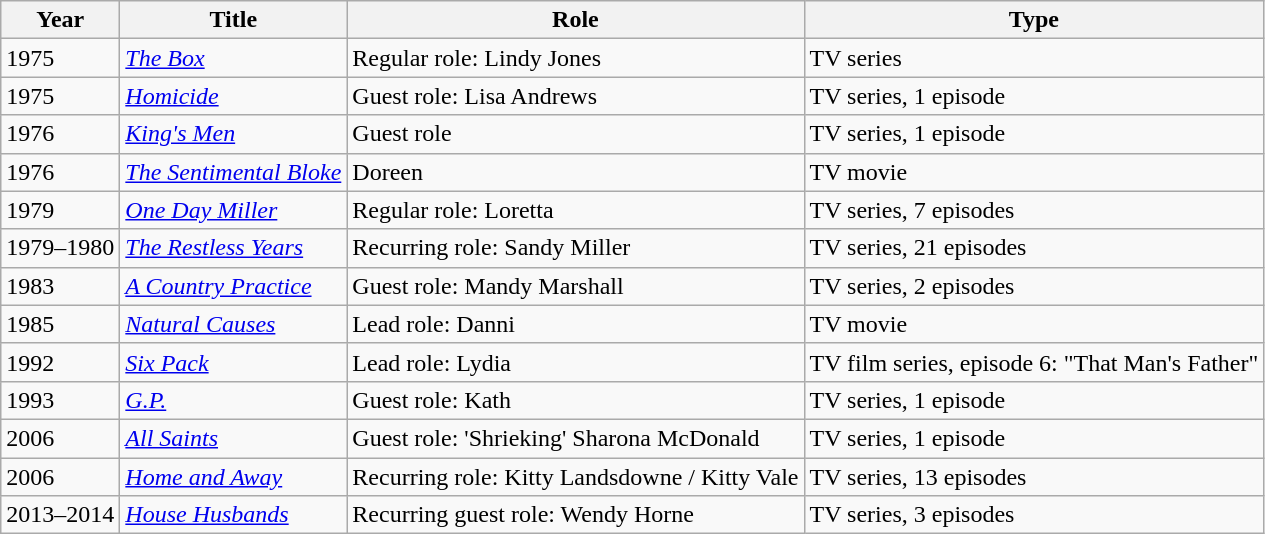<table class="wikitable">
<tr>
<th>Year</th>
<th>Title</th>
<th>Role</th>
<th>Type</th>
</tr>
<tr>
<td>1975</td>
<td><em><a href='#'>The Box</a></em></td>
<td>Regular role: Lindy Jones</td>
<td>TV series</td>
</tr>
<tr>
<td>1975</td>
<td><em><a href='#'>Homicide</a></em></td>
<td>Guest role: Lisa Andrews</td>
<td>TV series, 1 episode</td>
</tr>
<tr>
<td>1976</td>
<td><em><a href='#'>King's Men</a></em></td>
<td>Guest role</td>
<td>TV series, 1 episode</td>
</tr>
<tr>
<td>1976</td>
<td><em><a href='#'>The Sentimental Bloke</a></em></td>
<td>Doreen</td>
<td>TV movie</td>
</tr>
<tr>
<td>1979</td>
<td><em><a href='#'>One Day Miller</a></em></td>
<td>Regular role: Loretta</td>
<td>TV series, 7 episodes</td>
</tr>
<tr>
<td>1979–1980</td>
<td><em><a href='#'>The Restless Years</a></em></td>
<td>Recurring role: Sandy Miller</td>
<td>TV series, 21 episodes</td>
</tr>
<tr>
<td>1983</td>
<td><em><a href='#'>A Country Practice</a></em></td>
<td>Guest role: Mandy Marshall</td>
<td>TV series, 2 episodes</td>
</tr>
<tr>
<td>1985</td>
<td><em><a href='#'>Natural Causes</a></em></td>
<td>Lead role: Danni</td>
<td>TV movie</td>
</tr>
<tr>
<td>1992</td>
<td><em><a href='#'>Six Pack</a></em></td>
<td>Lead role: Lydia</td>
<td>TV film series, episode 6: "That Man's Father"</td>
</tr>
<tr>
<td>1993</td>
<td><em><a href='#'>G.P.</a></em></td>
<td>Guest role: Kath</td>
<td>TV series, 1 episode</td>
</tr>
<tr>
<td>2006</td>
<td><em><a href='#'>All Saints</a></em></td>
<td>Guest role: 'Shrieking' Sharona McDonald</td>
<td>TV series, 1 episode</td>
</tr>
<tr>
<td>2006</td>
<td><em><a href='#'>Home and Away</a></em></td>
<td>Recurring role: Kitty Landsdowne / Kitty Vale</td>
<td>TV series, 13 episodes</td>
</tr>
<tr>
<td>2013–2014</td>
<td><em><a href='#'>House Husbands</a></em></td>
<td>Recurring guest role: Wendy Horne</td>
<td>TV series, 3 episodes</td>
</tr>
</table>
